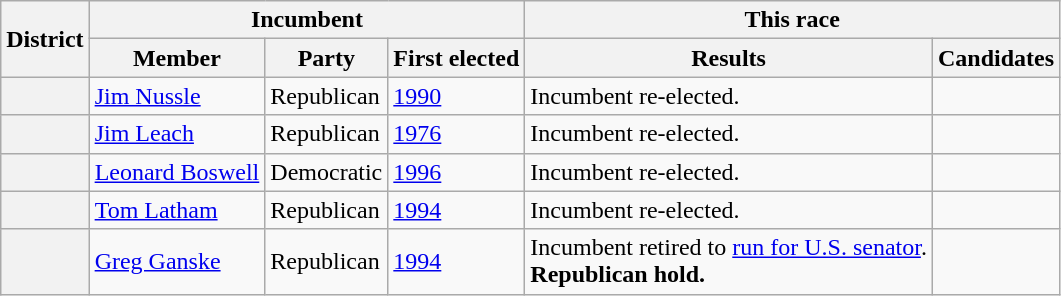<table class=wikitable>
<tr>
<th rowspan=2>District</th>
<th colspan=3>Incumbent</th>
<th colspan=2>This race</th>
</tr>
<tr>
<th>Member</th>
<th>Party</th>
<th>First elected</th>
<th>Results</th>
<th>Candidates</th>
</tr>
<tr>
<th></th>
<td><a href='#'>Jim Nussle</a><br></td>
<td>Republican</td>
<td><a href='#'>1990</a></td>
<td>Incumbent re-elected.</td>
<td nowrap></td>
</tr>
<tr>
<th></th>
<td><a href='#'>Jim Leach</a><br></td>
<td>Republican</td>
<td><a href='#'>1976</a></td>
<td>Incumbent re-elected.</td>
<td nowrap></td>
</tr>
<tr>
<th></th>
<td><a href='#'>Leonard Boswell</a></td>
<td>Democratic</td>
<td><a href='#'>1996</a></td>
<td>Incumbent re-elected.</td>
<td nowrap></td>
</tr>
<tr>
<th></th>
<td><a href='#'>Tom Latham</a><br></td>
<td>Republican</td>
<td><a href='#'>1994</a></td>
<td>Incumbent re-elected.</td>
<td nowrap></td>
</tr>
<tr>
<th></th>
<td><a href='#'>Greg Ganske</a><br></td>
<td>Republican</td>
<td><a href='#'>1994</a></td>
<td>Incumbent retired to <a href='#'>run for U.S. senator</a>.<br><strong>Republican hold.</strong></td>
<td nowrap></td>
</tr>
</table>
